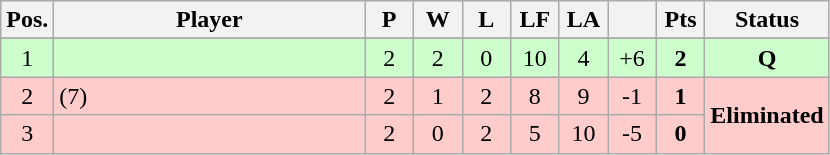<table class="wikitable" style="text-align:center; margin: 1em auto 1em auto, align:left">
<tr>
<th width=25>Pos.</th>
<th width=200>Player</th>
<th width=25>P</th>
<th width=25>W</th>
<th width=25>L</th>
<th width=25>LF</th>
<th width=25>LA</th>
<th width=25></th>
<th width=25>Pts</th>
<th width=75>Status</th>
</tr>
<tr>
</tr>
<tr style="background:#CCFFCC;">
<td>1</td>
<td align=left></td>
<td>2</td>
<td>2</td>
<td>0</td>
<td>10</td>
<td>4</td>
<td>+6</td>
<td><strong>2</strong></td>
<td><strong>Q</strong></td>
</tr>
<tr style="background:#FFCCCC;">
<td>2</td>
<td align=left> (7)</td>
<td>2</td>
<td>1</td>
<td>2</td>
<td>8</td>
<td>9</td>
<td>-1</td>
<td><strong>1</strong></td>
<td rowspan=2><strong>Eliminated</strong></td>
</tr>
<tr style="background:#FFCCCC;">
<td>3</td>
<td align=left></td>
<td>2</td>
<td>0</td>
<td>2</td>
<td>5</td>
<td>10</td>
<td>-5</td>
<td><strong>0</strong></td>
</tr>
</table>
